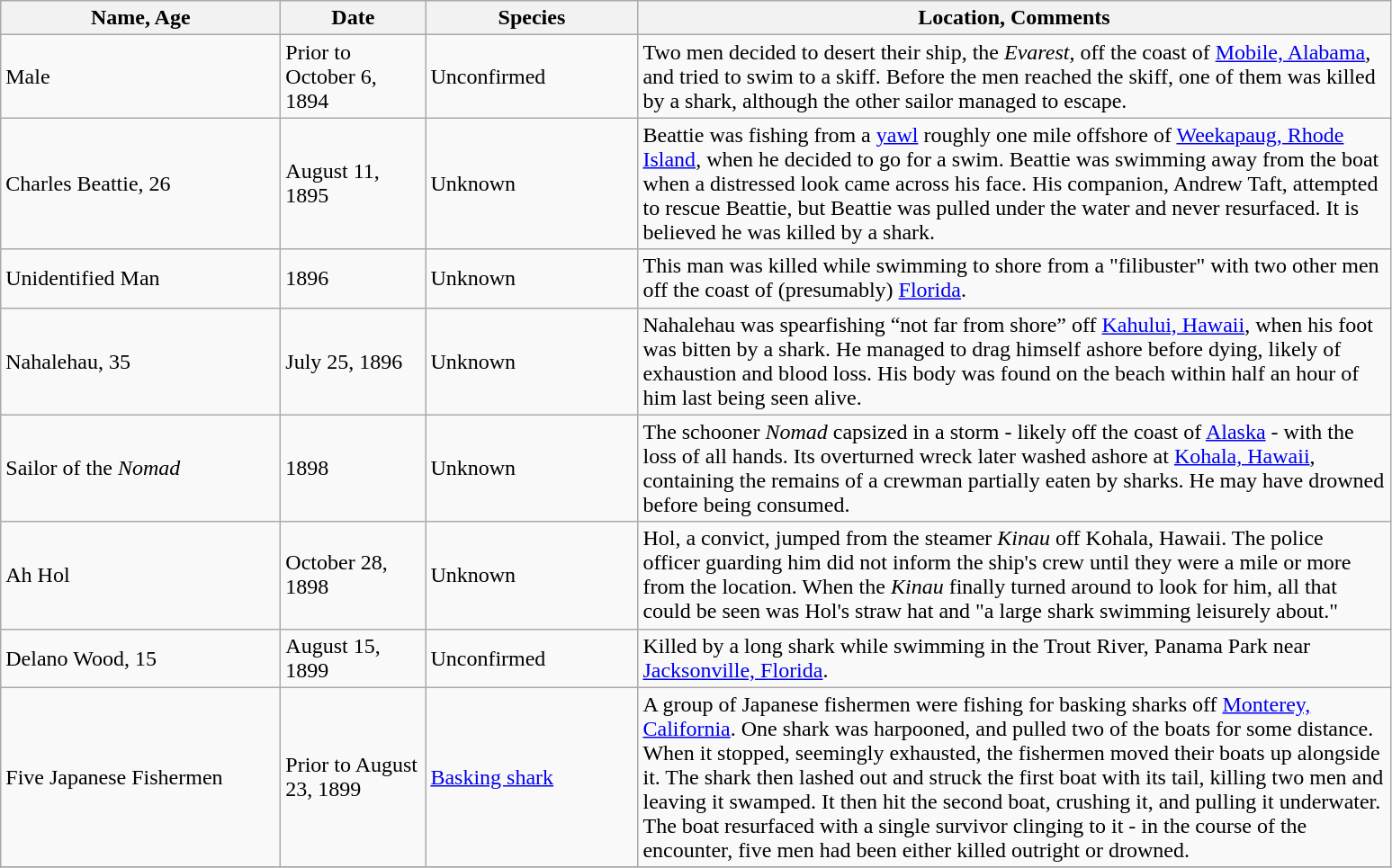<table class="wikitable">
<tr>
<th width="200">Name, Age</th>
<th width="100">Date</th>
<th width="150">Species</th>
<th width="550">Location, Comments</th>
</tr>
<tr>
<td>Male</td>
<td>Prior to October 6, 1894</td>
<td>Unconfirmed</td>
<td>Two men decided to desert their ship, the <em>Evarest</em>, off the coast of <a href='#'>Mobile, Alabama</a>, and tried to swim to a skiff. Before the men reached the skiff, one of them was killed by a shark, although the other sailor managed to escape.</td>
</tr>
<tr>
<td>Charles Beattie, 26</td>
<td>August 11, 1895</td>
<td>Unknown</td>
<td>Beattie was fishing from a <a href='#'>yawl</a> roughly one mile offshore of <a href='#'>Weekapaug, Rhode Island</a>, when he decided to go for a swim. Beattie was swimming away from the boat when a distressed look came across his face. His companion, Andrew Taft, attempted to rescue Beattie, but Beattie was pulled under the water and never resurfaced. It is believed he was killed by a shark.</td>
</tr>
<tr>
<td>Unidentified Man</td>
<td>1896</td>
<td>Unknown</td>
<td>This man was killed while swimming to shore from a "filibuster" with two other men off the coast of (presumably) <a href='#'>Florida</a>.</td>
</tr>
<tr>
<td>Nahalehau, 35</td>
<td>July 25, 1896</td>
<td>Unknown</td>
<td>Nahalehau was spearfishing “not far from shore” off <a href='#'>Kahului, Hawaii</a>, when his foot was bitten by a shark. He managed to drag himself ashore before dying, likely of exhaustion and blood loss. His body was found on the beach within half an hour of him last being seen alive.</td>
</tr>
<tr>
<td>Sailor of the <em>Nomad</em></td>
<td>1898</td>
<td>Unknown</td>
<td>The schooner <em>Nomad</em> capsized in a storm - likely off the coast of <a href='#'>Alaska</a> - with the loss of all hands. Its overturned wreck later washed ashore at <a href='#'>Kohala, Hawaii</a>, containing the remains of a crewman partially eaten by sharks. He may have drowned before being consumed.</td>
</tr>
<tr>
<td>Ah Hol</td>
<td>October 28, 1898</td>
<td>Unknown</td>
<td>Hol, a convict, jumped from the steamer <em>Kinau</em> off Kohala, Hawaii. The police officer guarding him did not inform the ship's crew until they were a mile or more from the location. When the <em>Kinau</em> finally turned around to look for him, all that could be seen was Hol's straw hat and "a large shark swimming leisurely about."</td>
</tr>
<tr>
<td>Delano Wood, 15</td>
<td>August 15, 1899</td>
<td>Unconfirmed</td>
<td>Killed by a  long shark while swimming in the Trout River, Panama Park near <a href='#'>Jacksonville, Florida</a>.</td>
</tr>
<tr>
<td>Five Japanese Fishermen</td>
<td>Prior to August 23, 1899</td>
<td><a href='#'>Basking shark</a></td>
<td>A group of Japanese fishermen were fishing for basking sharks off <a href='#'>Monterey, California</a>. One shark was harpooned, and pulled two of the boats for some distance. When it stopped, seemingly exhausted, the fishermen moved their boats up alongside it. The shark then lashed out and struck the first boat with its tail, killing two men and leaving it swamped. It then hit the second boat, crushing it, and pulling it underwater. The boat resurfaced with a single survivor clinging to it - in the course of the encounter, five men had been either killed outright or drowned.</td>
</tr>
<tr>
</tr>
</table>
